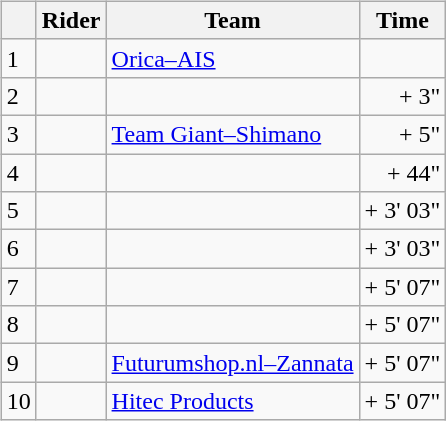<table>
<tr>
<td><br><table class="wikitable">
<tr>
<th></th>
<th>Rider</th>
<th>Team</th>
<th>Time</th>
</tr>
<tr>
<td>1</td>
<td></td>
<td><a href='#'>Orica–AIS</a></td>
<td align="right"></td>
</tr>
<tr>
<td>2</td>
<td></td>
<td></td>
<td align="right">+ 3"</td>
</tr>
<tr>
<td>3</td>
<td></td>
<td><a href='#'>Team Giant–Shimano</a></td>
<td align="right">+ 5"</td>
</tr>
<tr>
<td>4</td>
<td></td>
<td></td>
<td align="right">+ 44"</td>
</tr>
<tr>
<td>5</td>
<td></td>
<td></td>
<td align="right">+ 3' 03"</td>
</tr>
<tr>
<td>6</td>
<td></td>
<td></td>
<td align="right">+ 3' 03"</td>
</tr>
<tr>
<td>7</td>
<td></td>
<td></td>
<td align="right">+ 5' 07"</td>
</tr>
<tr>
<td>8</td>
<td></td>
<td></td>
<td align="right">+ 5' 07"</td>
</tr>
<tr>
<td>9</td>
<td></td>
<td><a href='#'>Futurumshop.nl–Zannata</a></td>
<td align="right">+ 5' 07"</td>
</tr>
<tr>
<td>10</td>
<td></td>
<td><a href='#'>Hitec Products</a></td>
<td align="right">+ 5' 07"</td>
</tr>
</table>
</td>
</tr>
</table>
